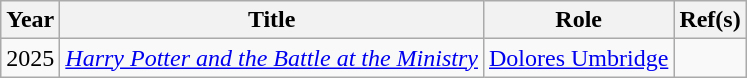<table class="wikitable">
<tr>
<th>Year</th>
<th>Title</th>
<th>Role</th>
<th>Ref(s)</th>
</tr>
<tr>
<td>2025</td>
<td><em><a href='#'>Harry Potter and the Battle at the Ministry</a></em></td>
<td><a href='#'>Dolores Umbridge</a></td>
<td style="text-align:center;"></td>
</tr>
</table>
